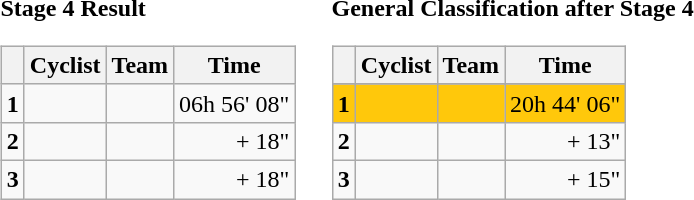<table>
<tr>
<td><strong>Stage 4 Result</strong><br><table class="wikitable">
<tr>
<th></th>
<th>Cyclist</th>
<th>Team</th>
<th>Time</th>
</tr>
<tr>
<td><strong>1</strong></td>
<td></td>
<td></td>
<td align=right>06h 56' 08"</td>
</tr>
<tr>
<td><strong>2</strong></td>
<td></td>
<td></td>
<td align=right>+ 18"</td>
</tr>
<tr>
<td><strong>3</strong></td>
<td></td>
<td></td>
<td align=right>+ 18"</td>
</tr>
</table>
</td>
<td></td>
<td><strong>General Classification after Stage 4</strong><br><table class="wikitable">
<tr>
<th></th>
<th>Cyclist</th>
<th>Team</th>
<th>Time</th>
</tr>
<tr>
</tr>
<tr style="background:#ffc80b">
<td><strong>1</strong></td>
<td></td>
<td></td>
<td align=right>20h 44' 06"</td>
</tr>
<tr>
<td><strong>2</strong></td>
<td></td>
<td></td>
<td align=right>+ 13"</td>
</tr>
<tr>
<td><strong>3</strong></td>
<td></td>
<td></td>
<td align=right>+ 15"</td>
</tr>
</table>
</td>
</tr>
</table>
